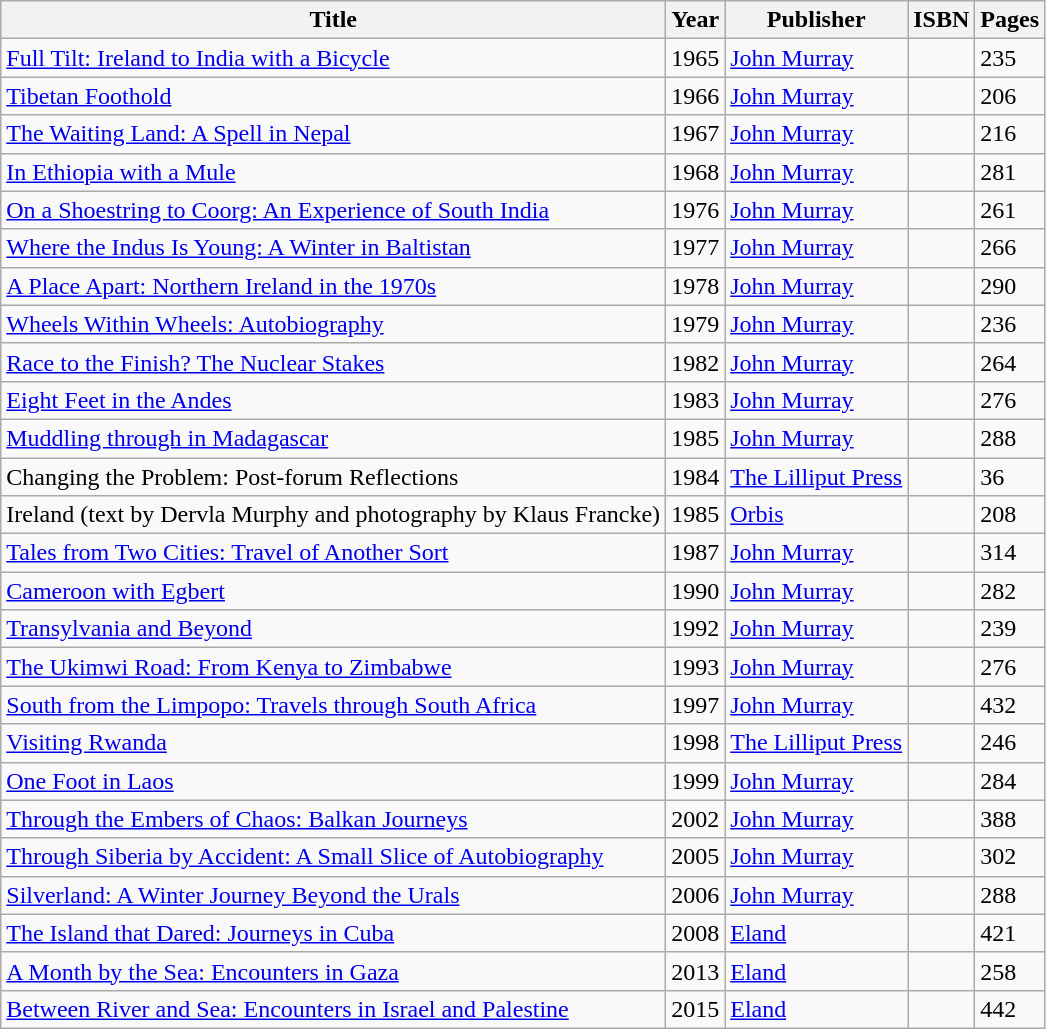<table class="wikitable sortable">
<tr>
<th>Title</th>
<th>Year</th>
<th>Publisher</th>
<th>ISBN</th>
<th>Pages</th>
</tr>
<tr>
<td><a href='#'>Full Tilt: Ireland to India with a Bicycle</a></td>
<td>1965</td>
<td><a href='#'>John Murray</a></td>
<td></td>
<td>235</td>
</tr>
<tr>
<td><a href='#'>Tibetan Foothold</a></td>
<td>1966</td>
<td><a href='#'>John Murray</a></td>
<td></td>
<td>206</td>
</tr>
<tr>
<td><a href='#'>The Waiting Land: A Spell in Nepal</a></td>
<td>1967</td>
<td><a href='#'>John Murray</a></td>
<td></td>
<td>216</td>
</tr>
<tr>
<td><a href='#'>In Ethiopia with a Mule</a></td>
<td>1968</td>
<td><a href='#'>John Murray</a></td>
<td></td>
<td>281</td>
</tr>
<tr>
<td><a href='#'>On a Shoestring to Coorg: An Experience of South India</a></td>
<td>1976</td>
<td><a href='#'>John Murray</a></td>
<td></td>
<td>261</td>
</tr>
<tr>
<td><a href='#'>Where the Indus Is Young: A Winter in Baltistan</a></td>
<td>1977</td>
<td><a href='#'>John Murray</a></td>
<td></td>
<td>266</td>
</tr>
<tr>
<td><a href='#'>A Place Apart: Northern Ireland in the 1970s</a></td>
<td>1978</td>
<td><a href='#'>John Murray</a></td>
<td></td>
<td>290</td>
</tr>
<tr>
<td><a href='#'>Wheels Within Wheels: Autobiography</a></td>
<td>1979</td>
<td><a href='#'>John Murray</a></td>
<td></td>
<td>236</td>
</tr>
<tr>
<td><a href='#'>Race to the Finish? The Nuclear Stakes</a></td>
<td>1982</td>
<td><a href='#'>John Murray</a></td>
<td></td>
<td>264</td>
</tr>
<tr>
<td><a href='#'>Eight Feet in the Andes</a></td>
<td>1983</td>
<td><a href='#'>John Murray</a></td>
<td></td>
<td>276</td>
</tr>
<tr>
<td><a href='#'>Muddling through in Madagascar</a></td>
<td>1985</td>
<td><a href='#'>John Murray</a></td>
<td></td>
<td>288</td>
</tr>
<tr>
<td>Changing the Problem: Post-forum Reflections</td>
<td>1984</td>
<td><a href='#'>The Lilliput Press</a></td>
<td></td>
<td>36</td>
</tr>
<tr>
<td>Ireland (text by Dervla Murphy and photography by Klaus Francke)</td>
<td>1985</td>
<td><a href='#'>Orbis</a></td>
<td></td>
<td>208</td>
</tr>
<tr>
<td><a href='#'>Tales from Two Cities: Travel of Another Sort</a></td>
<td>1987</td>
<td><a href='#'>John Murray</a></td>
<td></td>
<td>314</td>
</tr>
<tr>
<td><a href='#'>Cameroon with Egbert</a></td>
<td>1990</td>
<td><a href='#'>John Murray</a></td>
<td></td>
<td>282</td>
</tr>
<tr>
<td><a href='#'>Transylvania and Beyond</a></td>
<td>1992</td>
<td><a href='#'>John Murray</a></td>
<td></td>
<td>239</td>
</tr>
<tr>
<td><a href='#'>The Ukimwi Road: From Kenya to Zimbabwe</a></td>
<td>1993</td>
<td><a href='#'>John Murray</a></td>
<td></td>
<td>276</td>
</tr>
<tr>
<td><a href='#'>South from the Limpopo: Travels through South Africa</a></td>
<td>1997</td>
<td><a href='#'>John Murray</a></td>
<td></td>
<td>432</td>
</tr>
<tr>
<td><a href='#'>Visiting Rwanda</a></td>
<td>1998</td>
<td><a href='#'>The Lilliput Press</a></td>
<td></td>
<td>246</td>
</tr>
<tr>
<td><a href='#'>One Foot in Laos</a></td>
<td>1999</td>
<td><a href='#'>John Murray</a></td>
<td></td>
<td>284</td>
</tr>
<tr>
<td><a href='#'>Through the Embers of Chaos: Balkan Journeys</a></td>
<td>2002</td>
<td><a href='#'>John Murray</a></td>
<td></td>
<td>388</td>
</tr>
<tr>
<td><a href='#'>Through Siberia by Accident: A Small Slice of Autobiography</a></td>
<td>2005</td>
<td><a href='#'>John Murray</a></td>
<td></td>
<td>302</td>
</tr>
<tr>
<td><a href='#'>Silverland: A Winter Journey Beyond the Urals</a></td>
<td>2006</td>
<td><a href='#'>John Murray</a></td>
<td></td>
<td>288</td>
</tr>
<tr>
<td><a href='#'>The Island that Dared: Journeys in Cuba</a></td>
<td>2008</td>
<td><a href='#'>Eland</a></td>
<td></td>
<td>421</td>
</tr>
<tr>
<td><a href='#'>A Month by the Sea: Encounters in Gaza</a></td>
<td>2013</td>
<td><a href='#'>Eland</a></td>
<td></td>
<td>258</td>
</tr>
<tr>
<td><a href='#'>Between River and Sea: Encounters in Israel and Palestine</a></td>
<td>2015</td>
<td><a href='#'>Eland</a></td>
<td></td>
<td>442</td>
</tr>
</table>
